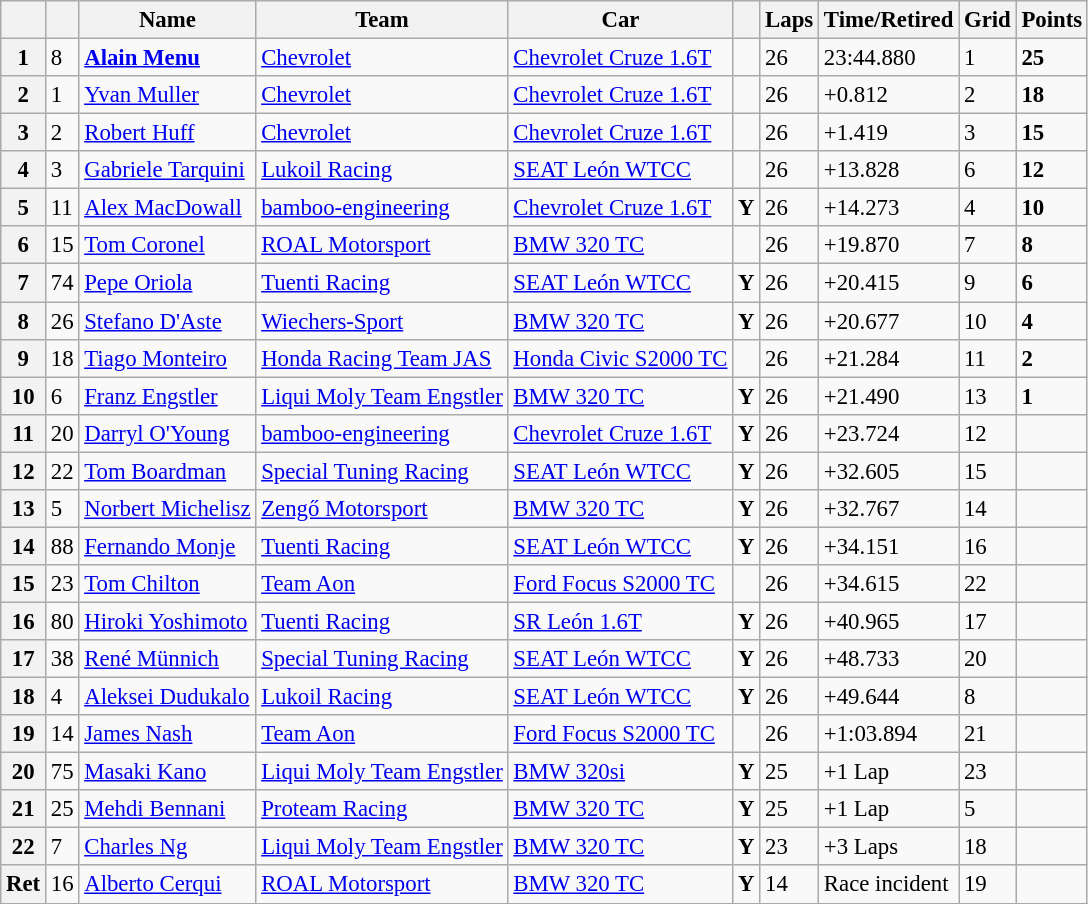<table class="wikitable sortable" style="font-size: 95%;">
<tr>
<th></th>
<th></th>
<th>Name</th>
<th>Team</th>
<th>Car</th>
<th></th>
<th>Laps</th>
<th>Time/Retired</th>
<th>Grid</th>
<th>Points</th>
</tr>
<tr>
<th>1</th>
<td>8</td>
<td> <strong><a href='#'>Alain Menu</a></strong></td>
<td><a href='#'>Chevrolet</a></td>
<td><a href='#'>Chevrolet Cruze 1.6T</a></td>
<td></td>
<td>26</td>
<td>23:44.880</td>
<td>1</td>
<td><strong>25</strong></td>
</tr>
<tr>
<th>2</th>
<td>1</td>
<td> <a href='#'>Yvan Muller</a></td>
<td><a href='#'>Chevrolet</a></td>
<td><a href='#'>Chevrolet Cruze 1.6T</a></td>
<td></td>
<td>26</td>
<td>+0.812</td>
<td>2</td>
<td><strong>18</strong></td>
</tr>
<tr>
<th>3</th>
<td>2</td>
<td> <a href='#'>Robert Huff</a></td>
<td><a href='#'>Chevrolet</a></td>
<td><a href='#'>Chevrolet Cruze 1.6T</a></td>
<td></td>
<td>26</td>
<td>+1.419</td>
<td>3</td>
<td><strong>15</strong></td>
</tr>
<tr>
<th>4</th>
<td>3</td>
<td> <a href='#'>Gabriele Tarquini</a></td>
<td><a href='#'>Lukoil Racing</a></td>
<td><a href='#'>SEAT León WTCC</a></td>
<td></td>
<td>26</td>
<td>+13.828</td>
<td>6</td>
<td><strong>12</strong></td>
</tr>
<tr>
<th>5</th>
<td>11</td>
<td> <a href='#'>Alex MacDowall</a></td>
<td><a href='#'>bamboo-engineering</a></td>
<td><a href='#'>Chevrolet Cruze 1.6T</a></td>
<td align=center><strong><span>Y</span></strong></td>
<td>26</td>
<td>+14.273</td>
<td>4</td>
<td><strong>10</strong></td>
</tr>
<tr>
<th>6</th>
<td>15</td>
<td> <a href='#'>Tom Coronel</a></td>
<td><a href='#'>ROAL Motorsport</a></td>
<td><a href='#'>BMW 320 TC</a></td>
<td></td>
<td>26</td>
<td>+19.870</td>
<td>7</td>
<td><strong>8</strong></td>
</tr>
<tr>
<th>7</th>
<td>74</td>
<td> <a href='#'>Pepe Oriola</a></td>
<td><a href='#'>Tuenti Racing</a></td>
<td><a href='#'>SEAT León WTCC</a></td>
<td align=center><strong><span>Y</span></strong></td>
<td>26</td>
<td>+20.415</td>
<td>9</td>
<td><strong>6</strong></td>
</tr>
<tr>
<th>8</th>
<td>26</td>
<td> <a href='#'>Stefano D'Aste</a></td>
<td><a href='#'>Wiechers-Sport</a></td>
<td><a href='#'>BMW 320 TC</a></td>
<td align=center><strong><span>Y</span></strong></td>
<td>26</td>
<td>+20.677</td>
<td>10</td>
<td><strong>4</strong></td>
</tr>
<tr>
<th>9</th>
<td>18</td>
<td> <a href='#'>Tiago Monteiro</a></td>
<td><a href='#'>Honda Racing Team JAS</a></td>
<td><a href='#'>Honda Civic S2000 TC</a></td>
<td></td>
<td>26</td>
<td>+21.284</td>
<td>11</td>
<td><strong>2</strong></td>
</tr>
<tr>
<th>10</th>
<td>6</td>
<td> <a href='#'>Franz Engstler</a></td>
<td><a href='#'>Liqui Moly Team Engstler</a></td>
<td><a href='#'>BMW 320 TC</a></td>
<td align=center><strong><span>Y</span></strong></td>
<td>26</td>
<td>+21.490</td>
<td>13</td>
<td><strong>1</strong></td>
</tr>
<tr>
<th>11</th>
<td>20</td>
<td> <a href='#'>Darryl O'Young</a></td>
<td><a href='#'>bamboo-engineering</a></td>
<td><a href='#'>Chevrolet Cruze 1.6T</a></td>
<td align=center><strong><span>Y</span></strong></td>
<td>26</td>
<td>+23.724</td>
<td>12</td>
<td></td>
</tr>
<tr>
<th>12</th>
<td>22</td>
<td> <a href='#'>Tom Boardman</a></td>
<td><a href='#'>Special Tuning Racing</a></td>
<td><a href='#'>SEAT León WTCC</a></td>
<td align=center><strong><span>Y</span></strong></td>
<td>26</td>
<td>+32.605</td>
<td>15</td>
<td></td>
</tr>
<tr>
<th>13</th>
<td>5</td>
<td> <a href='#'>Norbert Michelisz</a></td>
<td><a href='#'>Zengő Motorsport</a></td>
<td><a href='#'>BMW 320 TC</a></td>
<td align=center><strong><span>Y</span></strong></td>
<td>26</td>
<td>+32.767</td>
<td>14</td>
<td></td>
</tr>
<tr>
<th>14</th>
<td>88</td>
<td> <a href='#'>Fernando Monje</a></td>
<td><a href='#'>Tuenti Racing</a></td>
<td><a href='#'>SEAT León WTCC</a></td>
<td align=center><strong><span>Y</span></strong></td>
<td>26</td>
<td>+34.151</td>
<td>16</td>
<td></td>
</tr>
<tr>
<th>15</th>
<td>23</td>
<td> <a href='#'>Tom Chilton</a></td>
<td><a href='#'>Team Aon</a></td>
<td><a href='#'>Ford Focus S2000 TC</a></td>
<td></td>
<td>26</td>
<td>+34.615</td>
<td>22</td>
<td></td>
</tr>
<tr>
<th>16</th>
<td>80</td>
<td> <a href='#'>Hiroki Yoshimoto</a></td>
<td><a href='#'>Tuenti Racing</a></td>
<td><a href='#'>SR León 1.6T</a></td>
<td align=center><strong><span>Y</span></strong></td>
<td>26</td>
<td>+40.965</td>
<td>17</td>
<td></td>
</tr>
<tr>
<th>17</th>
<td>38</td>
<td> <a href='#'>René Münnich</a></td>
<td><a href='#'>Special Tuning Racing</a></td>
<td><a href='#'>SEAT León WTCC</a></td>
<td align=center><strong><span>Y</span></strong></td>
<td>26</td>
<td>+48.733</td>
<td>20</td>
<td></td>
</tr>
<tr>
<th>18</th>
<td>4</td>
<td> <a href='#'>Aleksei Dudukalo</a></td>
<td><a href='#'>Lukoil Racing</a></td>
<td><a href='#'>SEAT León WTCC</a></td>
<td align=center><strong><span>Y</span></strong></td>
<td>26</td>
<td>+49.644</td>
<td>8</td>
<td></td>
</tr>
<tr>
<th>19</th>
<td>14</td>
<td> <a href='#'>James Nash</a></td>
<td><a href='#'>Team Aon</a></td>
<td><a href='#'>Ford Focus S2000 TC</a></td>
<td></td>
<td>26</td>
<td>+1:03.894</td>
<td>21</td>
<td></td>
</tr>
<tr>
<th>20</th>
<td>75</td>
<td> <a href='#'>Masaki Kano</a></td>
<td><a href='#'>Liqui Moly Team Engstler</a></td>
<td><a href='#'>BMW 320si</a></td>
<td align=center><strong><span>Y</span></strong></td>
<td>25</td>
<td>+1 Lap</td>
<td>23</td>
<td></td>
</tr>
<tr>
<th>21</th>
<td>25</td>
<td> <a href='#'>Mehdi Bennani</a></td>
<td><a href='#'>Proteam Racing</a></td>
<td><a href='#'>BMW 320 TC</a></td>
<td align=center><strong><span>Y</span></strong></td>
<td>25</td>
<td>+1 Lap</td>
<td>5</td>
<td></td>
</tr>
<tr>
<th>22</th>
<td>7</td>
<td> <a href='#'>Charles Ng</a></td>
<td><a href='#'>Liqui Moly Team Engstler</a></td>
<td><a href='#'>BMW 320 TC</a></td>
<td align=center><strong><span>Y</span></strong></td>
<td>23</td>
<td>+3 Laps</td>
<td>18</td>
<td></td>
</tr>
<tr>
<th>Ret</th>
<td>16</td>
<td> <a href='#'>Alberto Cerqui</a></td>
<td><a href='#'>ROAL Motorsport</a></td>
<td><a href='#'>BMW 320 TC</a></td>
<td align=center><strong><span>Y</span></strong></td>
<td>14</td>
<td>Race incident</td>
<td>19</td>
<td></td>
</tr>
<tr>
</tr>
</table>
